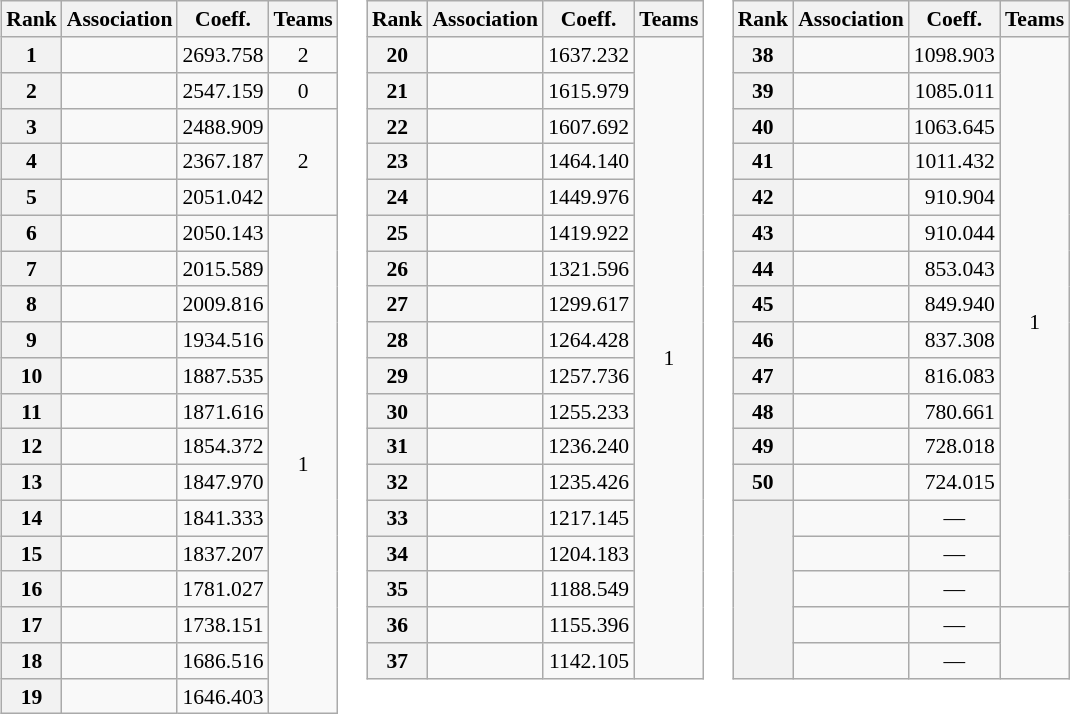<table>
<tr style="vertical-align: top; font-size: 90%;">
<td><br><table class="wikitable">
<tr>
<th>Rank</th>
<th>Association</th>
<th>Coeff.</th>
<th>Teams</th>
</tr>
<tr>
<th>1</th>
<td></td>
<td align=right>2693.758</td>
<td align=center>2</td>
</tr>
<tr>
<th>2</th>
<td></td>
<td align=right>2547.159</td>
<td align=center>0</td>
</tr>
<tr>
<th>3</th>
<td></td>
<td align=right>2488.909</td>
<td align=center rowspan=3>2</td>
</tr>
<tr>
<th>4</th>
<td></td>
<td align=right>2367.187</td>
</tr>
<tr>
<th>5</th>
<td></td>
<td align=right>2051.042</td>
</tr>
<tr>
<th>6</th>
<td></td>
<td align=right>2050.143</td>
<td align=center rowspan=14>1</td>
</tr>
<tr>
<th>7</th>
<td></td>
<td align=right>2015.589</td>
</tr>
<tr>
<th>8</th>
<td></td>
<td align=right>2009.816</td>
</tr>
<tr>
<th>9</th>
<td></td>
<td align=right>1934.516</td>
</tr>
<tr>
<th>10</th>
<td></td>
<td align=right>1887.535</td>
</tr>
<tr>
<th>11</th>
<td></td>
<td align=right>1871.616</td>
</tr>
<tr>
<th>12</th>
<td></td>
<td align=right>1854.372</td>
</tr>
<tr>
<th>13</th>
<td></td>
<td align=right>1847.970</td>
</tr>
<tr>
<th>14</th>
<td></td>
<td align=right>1841.333</td>
</tr>
<tr>
<th>15</th>
<td></td>
<td align=right>1837.207</td>
</tr>
<tr>
<th>16</th>
<td></td>
<td align=right>1781.027</td>
</tr>
<tr>
<th>17</th>
<td></td>
<td align=right>1738.151</td>
</tr>
<tr>
<th>18</th>
<td></td>
<td align=right>1686.516</td>
</tr>
<tr>
<th>19</th>
<td></td>
<td align=right>1646.403</td>
</tr>
</table>
</td>
<td><br><table class="wikitable">
<tr>
<th>Rank</th>
<th>Association</th>
<th>Coeff.</th>
<th>Teams</th>
</tr>
<tr>
<th>20</th>
<td></td>
<td align=right>1637.232</td>
<td align=center rowspan=18>1</td>
</tr>
<tr>
<th>21</th>
<td></td>
<td align=right>1615.979</td>
</tr>
<tr>
<th>22</th>
<td></td>
<td align=right>1607.692</td>
</tr>
<tr>
<th>23</th>
<td></td>
<td align=right>1464.140</td>
</tr>
<tr>
<th>24</th>
<td></td>
<td align=right>1449.976</td>
</tr>
<tr>
<th>25</th>
<td></td>
<td align=right>1419.922</td>
</tr>
<tr>
<th>26</th>
<td></td>
<td align=right>1321.596</td>
</tr>
<tr>
<th>27</th>
<td></td>
<td align=right>1299.617</td>
</tr>
<tr>
<th>28</th>
<td></td>
<td align=right>1264.428</td>
</tr>
<tr>
<th>29</th>
<td></td>
<td align=right>1257.736</td>
</tr>
<tr>
<th>30</th>
<td></td>
<td align=right>1255.233</td>
</tr>
<tr>
<th>31</th>
<td></td>
<td align=right>1236.240</td>
</tr>
<tr>
<th>32</th>
<td></td>
<td align=right>1235.426</td>
</tr>
<tr>
<th>33</th>
<td></td>
<td align=right>1217.145</td>
</tr>
<tr>
<th>34</th>
<td></td>
<td align=right>1204.183</td>
</tr>
<tr>
<th>35</th>
<td></td>
<td align=right>1188.549</td>
</tr>
<tr>
<th>36</th>
<td></td>
<td align=right>1155.396</td>
</tr>
<tr>
<th>37</th>
<td></td>
<td align=right>1142.105</td>
</tr>
</table>
</td>
<td><br><table class="wikitable">
<tr>
<th>Rank</th>
<th>Association</th>
<th>Coeff.</th>
<th>Teams</th>
</tr>
<tr>
<th>38</th>
<td></td>
<td align=right>1098.903</td>
<td align=center rowspan=16>1</td>
</tr>
<tr>
<th>39</th>
<td></td>
<td align=right>1085.011</td>
</tr>
<tr>
<th>40</th>
<td></td>
<td align=right>1063.645</td>
</tr>
<tr>
<th>41</th>
<td></td>
<td align=right>1011.432</td>
</tr>
<tr>
<th>42</th>
<td></td>
<td align=right>910.904</td>
</tr>
<tr>
<th>43</th>
<td></td>
<td align=right>910.044</td>
</tr>
<tr>
<th>44</th>
<td></td>
<td align=right>853.043</td>
</tr>
<tr>
<th>45</th>
<td></td>
<td align=right>849.940</td>
</tr>
<tr>
<th>46</th>
<td></td>
<td align=right>837.308</td>
</tr>
<tr>
<th>47</th>
<td></td>
<td align=right>816.083</td>
</tr>
<tr>
<th>48</th>
<td></td>
<td align=right>780.661</td>
</tr>
<tr>
<th>49</th>
<td></td>
<td align=right>728.018</td>
</tr>
<tr>
<th>50</th>
<td></td>
<td align=right>724.015</td>
</tr>
<tr>
<th rowspan=5></th>
<td></td>
<td align=center>—</td>
</tr>
<tr>
<td></td>
<td align=center>—</td>
</tr>
<tr>
<td></td>
<td align=center>—</td>
</tr>
<tr>
<td></td>
<td align=center>—</td>
<td align=center rowspan=2></td>
</tr>
<tr>
<td></td>
<td align=center>—</td>
</tr>
</table>
</td>
</tr>
</table>
